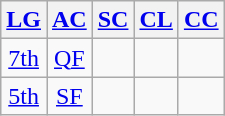<table class="wikitable" style="text-align:center;">
<tr>
<th><a href='#'>LG</a></th>
<th><a href='#'>AC</a></th>
<th><a href='#'>SC</a></th>
<th><a href='#'>CL</a></th>
<th><a href='#'>CC</a></th>
</tr>
<tr>
<td><a href='#'>7th</a></td>
<td><a href='#'>QF</a></td>
<td></td>
<td></td>
<td></td>
</tr>
<tr>
<td><a href='#'>5th</a></td>
<td><a href='#'>SF</a></td>
<td></td>
<td></td>
<td></td>
</tr>
</table>
